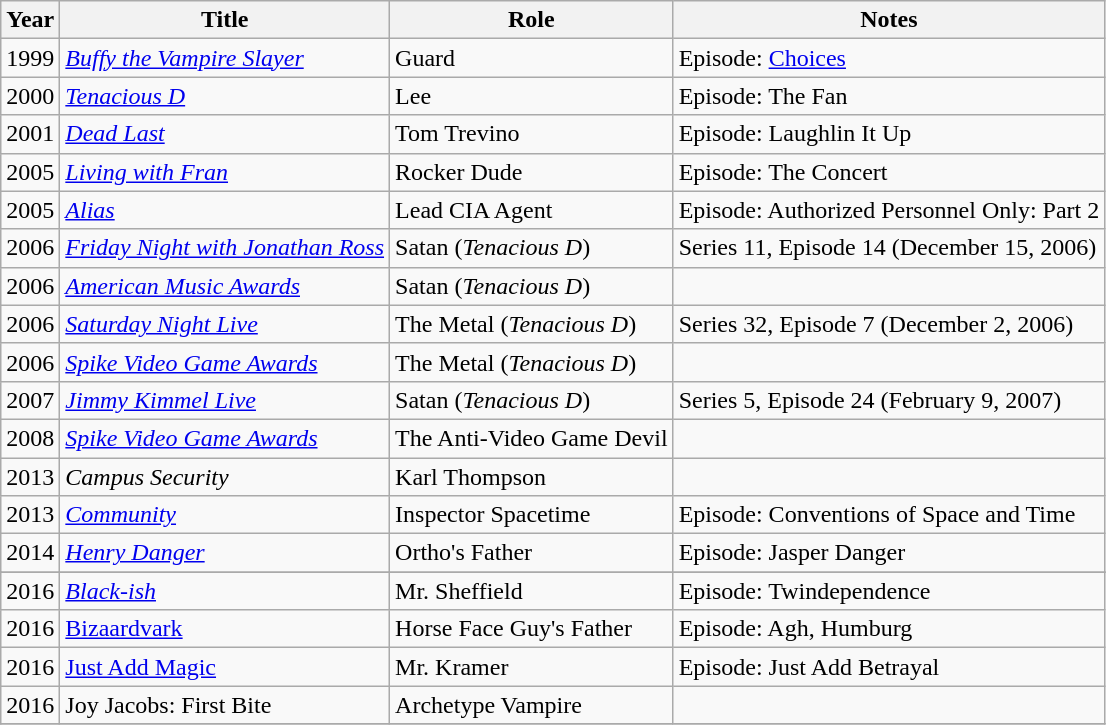<table class="wikitable sortable">
<tr>
<th>Year</th>
<th>Title</th>
<th>Role</th>
<th>Notes</th>
</tr>
<tr>
<td>1999</td>
<td><em><a href='#'>Buffy the Vampire Slayer</a></em></td>
<td>Guard</td>
<td>Episode: <a href='#'>Choices</a></td>
</tr>
<tr>
<td>2000</td>
<td><em><a href='#'>Tenacious D</a></em></td>
<td>Lee</td>
<td>Episode: The Fan</td>
</tr>
<tr>
<td>2001</td>
<td><em><a href='#'>Dead Last</a></em></td>
<td>Tom Trevino</td>
<td>Episode: Laughlin It Up</td>
</tr>
<tr>
<td>2005</td>
<td><em><a href='#'>Living with Fran</a></em></td>
<td>Rocker Dude</td>
<td>Episode: The Concert</td>
</tr>
<tr>
<td>2005</td>
<td><em><a href='#'>Alias</a></em></td>
<td>Lead CIA Agent</td>
<td>Episode:  Authorized Personnel Only: Part 2</td>
</tr>
<tr>
<td>2006</td>
<td><em><a href='#'>Friday Night with Jonathan Ross</a></em></td>
<td>Satan (<em>Tenacious D</em>)</td>
<td>Series 11, Episode 14 (December 15, 2006)</td>
</tr>
<tr>
<td>2006</td>
<td><em><a href='#'>American Music Awards</a></em></td>
<td>Satan (<em>Tenacious D</em>)</td>
<td></td>
</tr>
<tr>
<td>2006</td>
<td><em><a href='#'>Saturday Night Live</a></em></td>
<td>The Metal (<em>Tenacious D</em>)</td>
<td>Series 32, Episode 7 (December 2, 2006)</td>
</tr>
<tr>
<td>2006</td>
<td><em><a href='#'>Spike Video Game Awards</a></em></td>
<td>The Metal (<em>Tenacious D</em>)</td>
<td></td>
</tr>
<tr>
<td>2007</td>
<td><em><a href='#'>Jimmy Kimmel Live</a></em></td>
<td>Satan (<em>Tenacious D</em>)</td>
<td>Series 5, Episode 24 (February 9, 2007)</td>
</tr>
<tr>
<td>2008</td>
<td><em><a href='#'>Spike Video Game Awards</a></em></td>
<td>The Anti-Video Game Devil</td>
<td></td>
</tr>
<tr>
<td>2013</td>
<td><em>Campus Security</em></td>
<td>Karl Thompson</td>
<td></td>
</tr>
<tr>
<td>2013</td>
<td><em><a href='#'>Community</a></em></td>
<td>Inspector Spacetime</td>
<td>Episode: Conventions of Space and Time</td>
</tr>
<tr>
<td>2014</td>
<td><em><a href='#'>Henry Danger</a></em></td>
<td>Ortho's Father</td>
<td>Episode: Jasper Danger</td>
</tr>
<tr>
</tr>
<tr>
<td>2016</td>
<td><em><a href='#'>Black-ish</a></em></td>
<td>Mr. Sheffield</td>
<td>Episode: Twindependence</td>
</tr>
<tr>
<td>2016</td>
<td><a href='#'>Bizaardvark</a></td>
<td>Horse Face Guy's Father</td>
<td>Episode: Agh, Humburg</td>
</tr>
<tr>
<td>2016</td>
<td><a href='#'>Just Add Magic</a></td>
<td>Mr. Kramer</td>
<td>Episode: Just Add Betrayal</td>
</tr>
<tr>
<td>2016</td>
<td>Joy Jacobs: First Bite</td>
<td>Archetype Vampire</td>
<td></td>
</tr>
<tr>
</tr>
</table>
